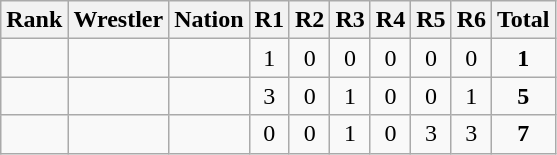<table class="wikitable sortable" style="text-align:center;">
<tr>
<th>Rank</th>
<th>Wrestler</th>
<th>Nation</th>
<th>R1</th>
<th>R2</th>
<th>R3</th>
<th>R4</th>
<th>R5</th>
<th>R6</th>
<th>Total</th>
</tr>
<tr>
<td></td>
<td align=left></td>
<td align=left></td>
<td>1</td>
<td>0</td>
<td>0</td>
<td>0</td>
<td>0</td>
<td>0</td>
<td><strong>1</strong></td>
</tr>
<tr>
<td></td>
<td align=left></td>
<td align=left></td>
<td>3</td>
<td>0</td>
<td>1</td>
<td>0</td>
<td>0</td>
<td>1</td>
<td><strong>5</strong></td>
</tr>
<tr>
<td></td>
<td align=left></td>
<td align=left></td>
<td>0</td>
<td>0</td>
<td>1</td>
<td>0</td>
<td>3</td>
<td>3</td>
<td><strong>7</strong></td>
</tr>
</table>
